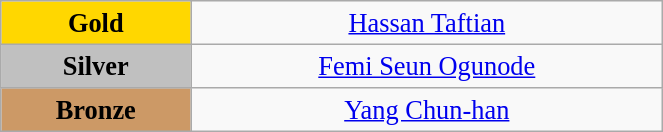<table class="wikitable" style=" text-align:center; font-size:110%;" width="35%">
<tr>
<td bgcolor="gold"><strong>Gold</strong></td>
<td><a href='#'>Hassan Taftian</a><br></td>
</tr>
<tr>
<td bgcolor="silver"><strong>Silver</strong></td>
<td><a href='#'>Femi Seun Ogunode</a><br></td>
</tr>
<tr>
<td bgcolor="CC9966"><strong>Bronze</strong></td>
<td><a href='#'>Yang Chun-han</a><br></td>
</tr>
</table>
